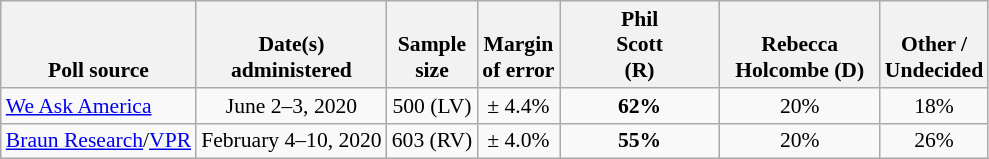<table class="wikitable" style="font-size:90%;text-align:center;">
<tr valign=bottom>
<th>Poll source</th>
<th>Date(s)<br>administered</th>
<th>Sample<br>size</th>
<th>Margin<br>of error</th>
<th style="width:100px;">Phil<br>Scott<br> (R)</th>
<th style="width:100px;">Rebecca<br>Holcombe (D)</th>
<th>Other /<br>Undecided</th>
</tr>
<tr>
<td style="text-align:left;"><a href='#'>We Ask America</a></td>
<td>June 2–3, 2020</td>
<td>500 (LV)</td>
<td>± 4.4%</td>
<td><strong>62%</strong></td>
<td>20%</td>
<td>18%</td>
</tr>
<tr>
<td style="text-align:left;"><a href='#'>Braun Research</a>/<a href='#'>VPR</a></td>
<td>February 4–10, 2020</td>
<td>603 (RV)</td>
<td>± 4.0%</td>
<td><strong>55%</strong></td>
<td>20%</td>
<td>26%</td>
</tr>
</table>
